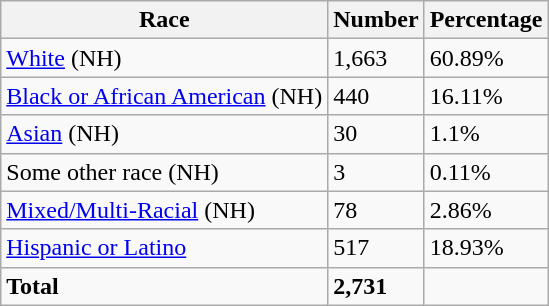<table class="wikitable">
<tr>
<th>Race</th>
<th>Number</th>
<th>Percentage</th>
</tr>
<tr>
<td><a href='#'>White</a> (NH)</td>
<td>1,663</td>
<td>60.89%</td>
</tr>
<tr>
<td><a href='#'>Black or African American</a> (NH)</td>
<td>440</td>
<td>16.11%</td>
</tr>
<tr>
<td><a href='#'>Asian</a> (NH)</td>
<td>30</td>
<td>1.1%</td>
</tr>
<tr>
<td>Some other race (NH)</td>
<td>3</td>
<td>0.11%</td>
</tr>
<tr>
<td><a href='#'>Mixed/Multi-Racial</a> (NH)</td>
<td>78</td>
<td>2.86%</td>
</tr>
<tr>
<td><a href='#'>Hispanic or Latino</a></td>
<td>517</td>
<td>18.93%</td>
</tr>
<tr>
<td><strong>Total</strong></td>
<td><strong>2,731</strong></td>
<td></td>
</tr>
</table>
